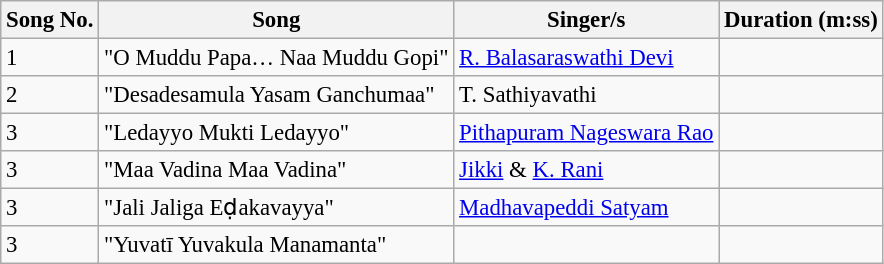<table class="wikitable" style="font-size:95%;">
<tr>
<th>Song No.</th>
<th>Song</th>
<th>Singer/s</th>
<th>Duration (m:ss)</th>
</tr>
<tr>
<td>1</td>
<td>"O Muddu Papa… Naa Muddu Gopi"</td>
<td><a href='#'>R. Balasaraswathi Devi</a></td>
<td></td>
</tr>
<tr>
<td>2</td>
<td>"Desadesamula Yasam Ganchumaa"</td>
<td>T. Sathiyavathi</td>
<td></td>
</tr>
<tr>
<td>3</td>
<td>"Ledayyo Mukti Ledayyo"</td>
<td><a href='#'>Pithapuram Nageswara Rao</a></td>
<td></td>
</tr>
<tr>
<td>3</td>
<td>"Maa Vadina Maa Vadina"</td>
<td><a href='#'>Jikki</a> & <a href='#'>K. Rani</a></td>
<td></td>
</tr>
<tr>
<td>3</td>
<td>"Jali Jaliga Eḍakavayya"</td>
<td><a href='#'>Madhavapeddi Satyam</a></td>
<td></td>
</tr>
<tr>
<td>3</td>
<td>"Yuvatī Yuvakula Manamanta"</td>
<td></td>
<td></td>
</tr>
</table>
